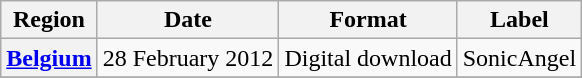<table class="wikitable sortable plainrowheaders">
<tr>
<th scope="col">Region</th>
<th scope="col">Date</th>
<th scope="col">Format</th>
<th scope="col">Label</th>
</tr>
<tr>
<th scope="row"><a href='#'>Belgium</a></th>
<td>28 February 2012</td>
<td>Digital download</td>
<td>SonicAngel</td>
</tr>
<tr>
</tr>
</table>
